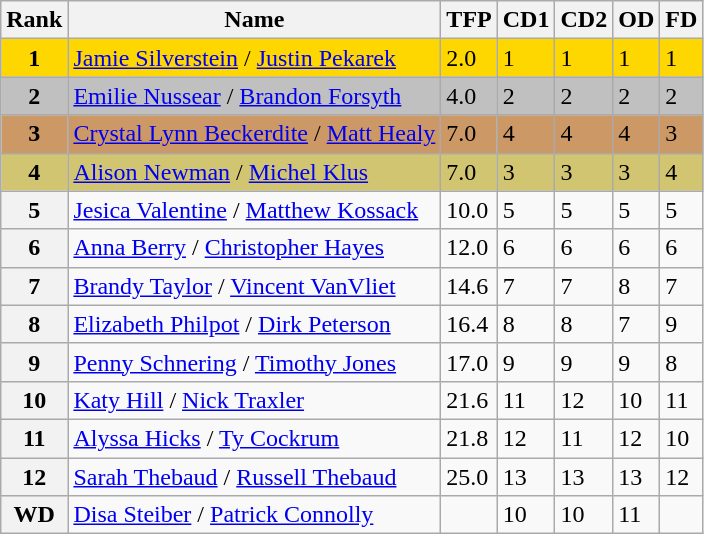<table class="wikitable">
<tr>
<th>Rank</th>
<th>Name</th>
<th>TFP</th>
<th>CD1</th>
<th>CD2</th>
<th>OD</th>
<th>FD</th>
</tr>
<tr bgcolor="gold">
<td align="center"><strong>1</strong></td>
<td><a href='#'>Jamie Silverstein</a> / <a href='#'>Justin Pekarek</a></td>
<td>2.0</td>
<td>1</td>
<td>1</td>
<td>1</td>
<td>1</td>
</tr>
<tr bgcolor="silver">
<td align="center"><strong>2</strong></td>
<td><a href='#'>Emilie Nussear</a> / <a href='#'>Brandon Forsyth</a></td>
<td>4.0</td>
<td>2</td>
<td>2</td>
<td>2</td>
<td>2</td>
</tr>
<tr bgcolor="cc9966">
<td align="center"><strong>3</strong></td>
<td><a href='#'>Crystal Lynn Beckerdite</a> / <a href='#'>Matt Healy</a></td>
<td>7.0</td>
<td>4</td>
<td>4</td>
<td>4</td>
<td>3</td>
</tr>
<tr bgcolor="#d1c571">
<td align="center"><strong>4</strong></td>
<td><a href='#'>Alison Newman</a> / <a href='#'>Michel Klus</a></td>
<td>7.0</td>
<td>3</td>
<td>3</td>
<td>3</td>
<td>4</td>
</tr>
<tr>
<th>5</th>
<td><a href='#'>Jesica Valentine</a> / <a href='#'>Matthew Kossack</a></td>
<td>10.0</td>
<td>5</td>
<td>5</td>
<td>5</td>
<td>5</td>
</tr>
<tr>
<th>6</th>
<td><a href='#'>Anna Berry</a> / <a href='#'>Christopher Hayes</a></td>
<td>12.0</td>
<td>6</td>
<td>6</td>
<td>6</td>
<td>6</td>
</tr>
<tr>
<th>7</th>
<td><a href='#'>Brandy Taylor</a> / <a href='#'>Vincent VanVliet</a></td>
<td>14.6</td>
<td>7</td>
<td>7</td>
<td>8</td>
<td>7</td>
</tr>
<tr>
<th>8</th>
<td><a href='#'>Elizabeth Philpot</a> / <a href='#'>Dirk Peterson</a></td>
<td>16.4</td>
<td>8</td>
<td>8</td>
<td>7</td>
<td>9</td>
</tr>
<tr>
<th>9</th>
<td><a href='#'>Penny Schnering</a> / <a href='#'>Timothy Jones</a></td>
<td>17.0</td>
<td>9</td>
<td>9</td>
<td>9</td>
<td>8</td>
</tr>
<tr>
<th>10</th>
<td><a href='#'>Katy Hill</a> / <a href='#'>Nick Traxler</a></td>
<td>21.6</td>
<td>11</td>
<td>12</td>
<td>10</td>
<td>11</td>
</tr>
<tr>
<th>11</th>
<td><a href='#'>Alyssa Hicks</a> / <a href='#'>Ty Cockrum</a></td>
<td>21.8</td>
<td>12</td>
<td>11</td>
<td>12</td>
<td>10</td>
</tr>
<tr>
<th>12</th>
<td><a href='#'>Sarah Thebaud</a> / <a href='#'>Russell Thebaud</a></td>
<td>25.0</td>
<td>13</td>
<td>13</td>
<td>13</td>
<td>12</td>
</tr>
<tr>
<th>WD</th>
<td><a href='#'>Disa Steiber</a> / <a href='#'>Patrick Connolly</a></td>
<td></td>
<td>10</td>
<td>10</td>
<td>11</td>
<td></td>
</tr>
</table>
